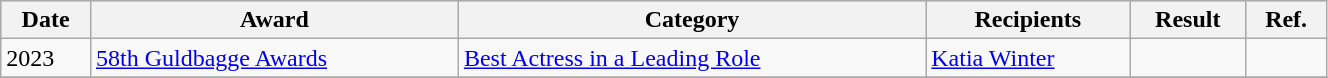<table class="wikitable sortable" width="70%">
<tr style="background:#ccc; text-align:center;">
<th>Date</th>
<th>Award</th>
<th>Category</th>
<th>Recipients</th>
<th>Result</th>
<th>Ref.</th>
</tr>
<tr>
<td>2023</td>
<td><a href='#'>58th Guldbagge Awards</a></td>
<td><a href='#'>Best Actress in a Leading Role</a></td>
<td><a href='#'>Katia Winter</a></td>
<td></td>
<td></td>
</tr>
<tr>
</tr>
</table>
